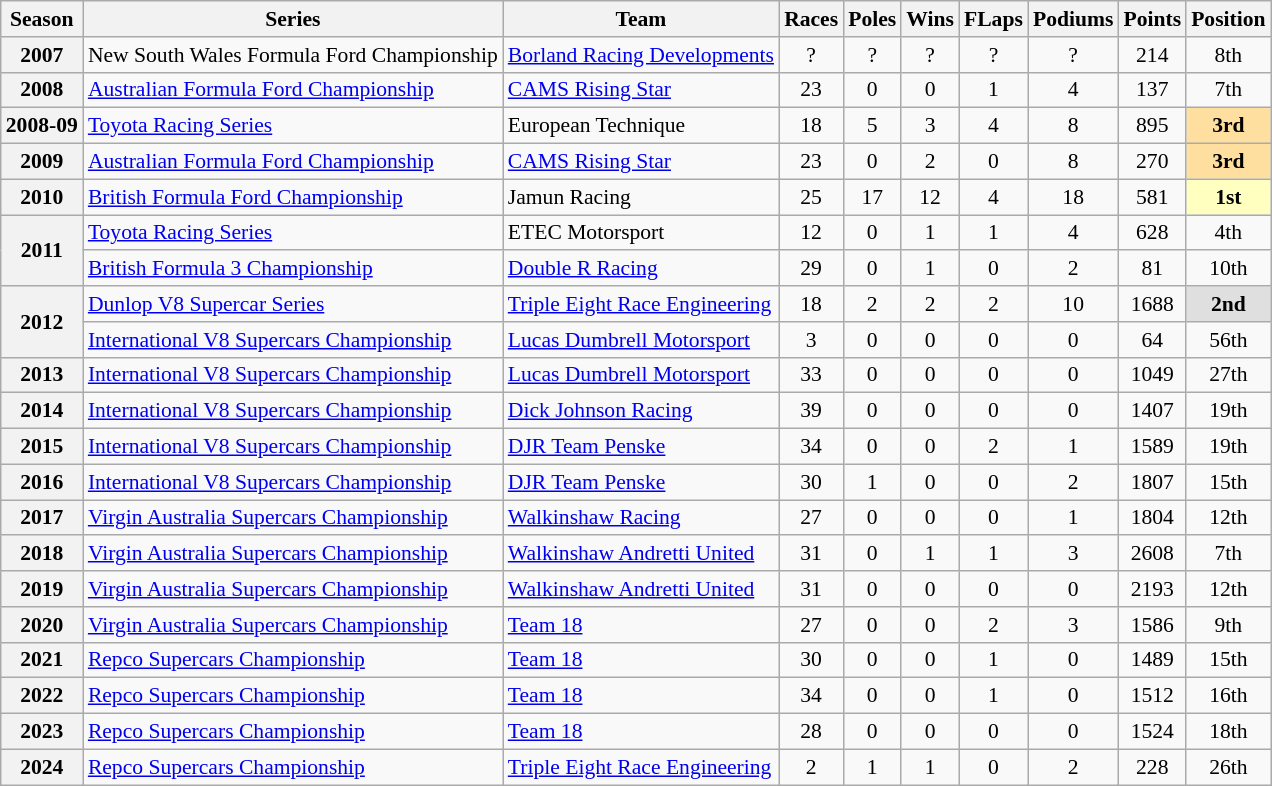<table class="wikitable" style="font-size: 90%; text-align:center">
<tr>
<th>Season</th>
<th>Series</th>
<th>Team</th>
<th>Races</th>
<th>Poles</th>
<th>Wins</th>
<th>FLaps</th>
<th>Podiums</th>
<th>Points</th>
<th>Position</th>
</tr>
<tr>
<th>2007</th>
<td align=left>New South Wales Formula Ford Championship</td>
<td align=left><a href='#'>Borland Racing Developments</a></td>
<td>?</td>
<td>?</td>
<td>?</td>
<td>?</td>
<td>?</td>
<td>214</td>
<td>8th</td>
</tr>
<tr>
<th>2008</th>
<td align=left><a href='#'>Australian Formula Ford Championship</a></td>
<td align=left><a href='#'>CAMS Rising Star</a></td>
<td>23</td>
<td>0</td>
<td>0</td>
<td>1</td>
<td>4</td>
<td>137</td>
<td>7th</td>
</tr>
<tr>
<th>2008-09</th>
<td align=left><a href='#'>Toyota Racing Series</a></td>
<td align=left>European Technique</td>
<td>18</td>
<td>5</td>
<td>3</td>
<td>4</td>
<td>8</td>
<td>895</td>
<td style="background: #ffdf9f"><strong>3rd</strong></td>
</tr>
<tr>
<th>2009</th>
<td align=left><a href='#'>Australian Formula Ford Championship</a></td>
<td align=left><a href='#'>CAMS Rising Star</a></td>
<td>23</td>
<td>0</td>
<td>2</td>
<td>0</td>
<td>8</td>
<td>270</td>
<td style="background: #ffdf9f"><strong>3rd</strong></td>
</tr>
<tr>
<th>2010</th>
<td align=left><a href='#'>British Formula Ford Championship</a></td>
<td align=left>Jamun Racing</td>
<td>25</td>
<td>17</td>
<td>12</td>
<td>4</td>
<td>18</td>
<td>581</td>
<td style="background: #ffffbf"><strong>1st</strong></td>
</tr>
<tr>
<th rowspan=2>2011</th>
<td align=left><a href='#'>Toyota Racing Series</a></td>
<td align=left>ETEC Motorsport</td>
<td>12</td>
<td>0</td>
<td>1</td>
<td>1</td>
<td>4</td>
<td>628</td>
<td>4th</td>
</tr>
<tr>
<td align=left><a href='#'>British Formula 3 Championship</a></td>
<td align=left><a href='#'>Double R Racing</a></td>
<td>29</td>
<td>0</td>
<td>1</td>
<td>0</td>
<td>2</td>
<td>81</td>
<td>10th</td>
</tr>
<tr>
<th rowspan=2>2012</th>
<td align=left><a href='#'>Dunlop V8 Supercar Series</a></td>
<td align=left><a href='#'>Triple Eight Race Engineering</a></td>
<td>18</td>
<td>2</td>
<td>2</td>
<td>2</td>
<td>10</td>
<td>1688</td>
<td style="background: #dfdfdf"><strong>2nd</strong></td>
</tr>
<tr>
<td align=left><a href='#'>International V8 Supercars Championship</a></td>
<td align=left><a href='#'>Lucas Dumbrell Motorsport</a></td>
<td>3</td>
<td>0</td>
<td>0</td>
<td>0</td>
<td>0</td>
<td>64</td>
<td>56th</td>
</tr>
<tr>
<th>2013</th>
<td align=left><a href='#'>International V8 Supercars Championship</a></td>
<td align=left><a href='#'>Lucas Dumbrell Motorsport</a></td>
<td>33</td>
<td>0</td>
<td>0</td>
<td>0</td>
<td>0</td>
<td>1049</td>
<td>27th</td>
</tr>
<tr>
<th>2014</th>
<td align=left><a href='#'>International V8 Supercars Championship</a></td>
<td align=left><a href='#'>Dick Johnson Racing</a></td>
<td>39</td>
<td>0</td>
<td>0</td>
<td>0</td>
<td>0</td>
<td>1407</td>
<td>19th</td>
</tr>
<tr>
<th>2015</th>
<td align=left><a href='#'>International V8 Supercars Championship</a></td>
<td align=left><a href='#'>DJR Team Penske</a></td>
<td>34</td>
<td>0</td>
<td>0</td>
<td>2</td>
<td>1</td>
<td>1589</td>
<td>19th</td>
</tr>
<tr>
<th>2016</th>
<td align=left><a href='#'>International V8 Supercars Championship</a></td>
<td align=left><a href='#'>DJR Team Penske</a></td>
<td>30</td>
<td>1</td>
<td>0</td>
<td>0</td>
<td>2</td>
<td>1807</td>
<td>15th</td>
</tr>
<tr>
<th>2017</th>
<td align=left><a href='#'>Virgin Australia Supercars Championship</a></td>
<td align=left><a href='#'>Walkinshaw Racing</a></td>
<td>27</td>
<td>0</td>
<td>0</td>
<td>0</td>
<td>1</td>
<td>1804</td>
<td>12th</td>
</tr>
<tr>
<th>2018</th>
<td align=left><a href='#'>Virgin Australia Supercars Championship</a></td>
<td align=left><a href='#'>Walkinshaw Andretti United</a></td>
<td>31</td>
<td>0</td>
<td>1</td>
<td>1</td>
<td>3</td>
<td>2608</td>
<td>7th</td>
</tr>
<tr>
<th>2019</th>
<td align=left><a href='#'>Virgin Australia Supercars Championship</a></td>
<td align=left><a href='#'>Walkinshaw Andretti United</a></td>
<td>31</td>
<td>0</td>
<td>0</td>
<td>0</td>
<td>0</td>
<td>2193</td>
<td>12th</td>
</tr>
<tr>
<th>2020</th>
<td align=left><a href='#'>Virgin Australia Supercars Championship</a></td>
<td align=left><a href='#'>Team 18</a></td>
<td>27</td>
<td>0</td>
<td>0</td>
<td>2</td>
<td>3</td>
<td>1586</td>
<td>9th</td>
</tr>
<tr>
<th>2021</th>
<td align=left><a href='#'>Repco Supercars Championship</a></td>
<td align=left><a href='#'>Team 18</a></td>
<td>30</td>
<td>0</td>
<td>0</td>
<td>1</td>
<td>0</td>
<td>1489</td>
<td>15th</td>
</tr>
<tr>
<th>2022</th>
<td align=left><a href='#'>Repco Supercars Championship</a></td>
<td align=left><a href='#'>Team 18</a></td>
<td>34</td>
<td>0</td>
<td>0</td>
<td>1</td>
<td>0</td>
<td>1512</td>
<td>16th</td>
</tr>
<tr>
<th>2023</th>
<td align=left><a href='#'>Repco Supercars Championship</a></td>
<td align=left><a href='#'>Team 18</a></td>
<td>28</td>
<td>0</td>
<td>0</td>
<td>0</td>
<td>0</td>
<td>1524</td>
<td>18th</td>
</tr>
<tr>
<th>2024</th>
<td align=left><a href='#'>Repco Supercars Championship</a></td>
<td align=left><a href='#'>Triple Eight Race Engineering</a></td>
<td>2</td>
<td>1</td>
<td>1</td>
<td>0</td>
<td>2</td>
<td>228</td>
<td>26th</td>
</tr>
</table>
